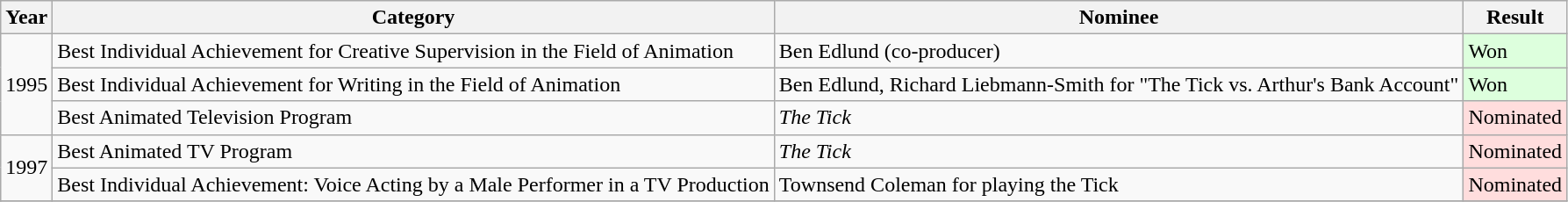<table class="wikitable">
<tr>
<th>Year</th>
<th>Category</th>
<th>Nominee</th>
<th>Result</th>
</tr>
<tr>
<td rowspan=3>1995</td>
<td>Best Individual Achievement for Creative Supervision in the Field of Animation</td>
<td>Ben Edlund (co-producer)</td>
<td style="background: #ddffdd">Won</td>
</tr>
<tr>
<td>Best Individual Achievement for Writing in the Field of Animation</td>
<td>Ben Edlund, Richard Liebmann-Smith for "The Tick vs. Arthur's Bank Account"</td>
<td style="background: #ddffdd">Won</td>
</tr>
<tr>
<td>Best Animated Television Program</td>
<td><em>The Tick</em></td>
<td style="background: #ffdddd">Nominated</td>
</tr>
<tr>
<td rowspan=2>1997</td>
<td>Best Animated TV Program</td>
<td><em>The Tick</em></td>
<td style="background: #ffdddd">Nominated</td>
</tr>
<tr>
<td>Best Individual Achievement: Voice Acting by a Male Performer in a TV Production</td>
<td>Townsend Coleman for playing the Tick</td>
<td style="background: #ffdddd">Nominated</td>
</tr>
<tr>
</tr>
</table>
